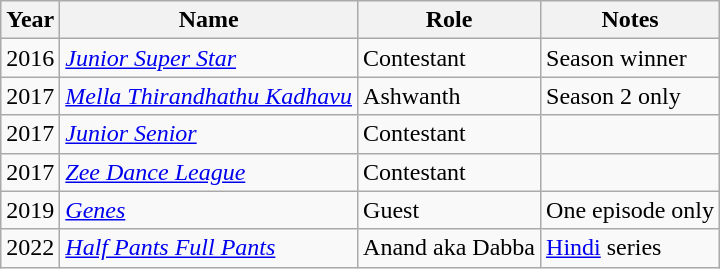<table class="wikitable sortable">
<tr>
<th>Year</th>
<th>Name</th>
<th>Role</th>
<th>Notes</th>
</tr>
<tr>
<td>2016</td>
<td><em><a href='#'>Junior Super Star</a></em></td>
<td>Contestant</td>
<td>Season winner</td>
</tr>
<tr>
<td>2017</td>
<td><em><a href='#'>Mella Thirandhathu Kadhavu</a></em></td>
<td>Ashwanth</td>
<td>Season 2 only</td>
</tr>
<tr>
<td>2017</td>
<td><em><a href='#'>Junior Senior</a></em></td>
<td>Contestant</td>
<td></td>
</tr>
<tr>
<td>2017</td>
<td><em><a href='#'>Zee Dance League</a></em></td>
<td>Contestant</td>
<td></td>
</tr>
<tr>
<td>2019</td>
<td><em><a href='#'>Genes</a></em></td>
<td>Guest</td>
<td>One episode only</td>
</tr>
<tr>
<td>2022</td>
<td><em><a href='#'>Half Pants Full Pants</a></em></td>
<td>Anand aka Dabba</td>
<td><a href='#'>Hindi</a> series</td>
</tr>
</table>
